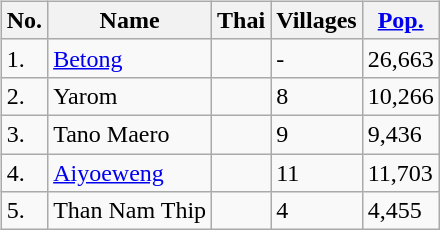<table>
<tr valign=middle>
<td><br><table class="wikitable sortable">
<tr>
<th>No.</th>
<th>Name</th>
<th>Thai</th>
<th>Villages</th>
<th><a href='#'>Pop.</a></th>
</tr>
<tr>
<td>1.</td>
<td><a href='#'>Betong</a></td>
<td></td>
<td>-</td>
<td>26,663</td>
</tr>
<tr>
<td>2.</td>
<td>Yarom</td>
<td></td>
<td>8</td>
<td>10,266</td>
</tr>
<tr>
<td>3.</td>
<td>Tano Maero</td>
<td></td>
<td>9</td>
<td>9,436</td>
</tr>
<tr>
<td>4.</td>
<td><a href='#'>Aiyoeweng</a></td>
<td></td>
<td>11</td>
<td>11,703</td>
</tr>
<tr>
<td>5.</td>
<td>Than Nam Thip</td>
<td></td>
<td>4</td>
<td>4,455</td>
</tr>
</table>
</td>
<td><br></td>
</tr>
</table>
